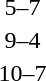<table style="text-align:center">
<tr>
<th width=200></th>
<th width=100></th>
<th width=200></th>
</tr>
<tr>
<td align=right></td>
<td>5–7</td>
<td align=left><strong></strong></td>
</tr>
<tr>
<td align=right><strong></strong></td>
<td>9–4</td>
<td align=left></td>
</tr>
<tr>
<td align=right><strong></strong></td>
<td>10–7</td>
<td align=left></td>
</tr>
</table>
